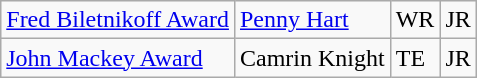<table class="wikitable">
<tr>
<td><a href='#'>Fred Biletnikoff Award</a></td>
<td><a href='#'>Penny Hart</a></td>
<td>WR</td>
<td>JR</td>
</tr>
<tr>
<td><a href='#'>John Mackey Award</a></td>
<td>Camrin Knight</td>
<td>TE</td>
<td>JR</td>
</tr>
</table>
